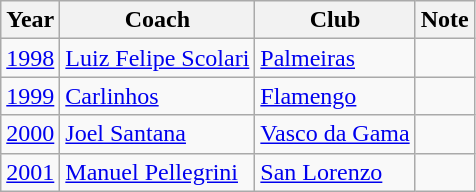<table class="wikitable">
<tr>
<th>Year</th>
<th>Coach</th>
<th>Club</th>
<th>Note</th>
</tr>
<tr>
<td><a href='#'>1998</a></td>
<td> <a href='#'>Luiz Felipe Scolari</a></td>
<td> <a href='#'>Palmeiras</a></td>
<td></td>
</tr>
<tr>
<td><a href='#'>1999</a></td>
<td> <a href='#'>Carlinhos</a></td>
<td> <a href='#'>Flamengo</a></td>
<td></td>
</tr>
<tr>
<td><a href='#'>2000</a></td>
<td> <a href='#'>Joel Santana</a></td>
<td> <a href='#'>Vasco da Gama</a></td>
<td></td>
</tr>
<tr>
<td><a href='#'>2001</a></td>
<td> <a href='#'>Manuel Pellegrini</a></td>
<td> <a href='#'>San Lorenzo</a></td>
<td></td>
</tr>
</table>
